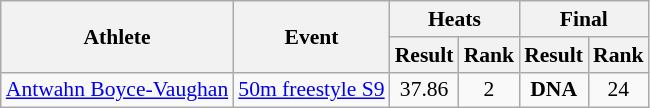<table class=wikitable style="font-size:90%">
<tr>
<th rowspan="2">Athlete</th>
<th rowspan="2">Event</th>
<th colspan="2">Heats</th>
<th colspan="2">Final</th>
</tr>
<tr>
<th>Result</th>
<th>Rank</th>
<th>Result</th>
<th>Rank</th>
</tr>
<tr align=center>
<td align=left><a href='#'>Antwahn Boyce-Vaughan</a></td>
<td align=left><a href='#'>50m freestyle S9</a></td>
<td>37.86</td>
<td>2</td>
<td><strong>DNA</strong></td>
<td>24</td>
</tr>
</table>
